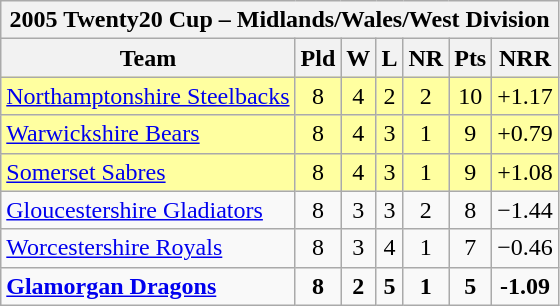<table class="wikitable" style="text-align:center">
<tr>
<th colspan="7">2005 Twenty20 Cup – Midlands/Wales/West Division</th>
</tr>
<tr>
<th>Team</th>
<th>Pld</th>
<th>W</th>
<th>L</th>
<th>NR</th>
<th>Pts</th>
<th>NRR</th>
</tr>
<tr bgcolor="ffffa0">
<td align=left><a href='#'>Northamptonshire Steelbacks</a></td>
<td>8</td>
<td>4</td>
<td>2</td>
<td>2</td>
<td>10</td>
<td>+1.17</td>
</tr>
<tr bgcolor="ffffa0">
<td align=left><a href='#'>Warwickshire Bears</a></td>
<td>8</td>
<td>4</td>
<td>3</td>
<td>1</td>
<td>9</td>
<td>+0.79</td>
</tr>
<tr bgcolor="ffffa0">
<td align=left><a href='#'>Somerset Sabres</a></td>
<td>8</td>
<td>4</td>
<td>3</td>
<td>1</td>
<td>9</td>
<td>+1.08</td>
</tr>
<tr>
<td align=left><a href='#'>Gloucestershire Gladiators</a></td>
<td>8</td>
<td>3</td>
<td>3</td>
<td>2</td>
<td>8</td>
<td>−1.44</td>
</tr>
<tr>
<td align=left><a href='#'>Worcestershire Royals</a></td>
<td>8</td>
<td>3</td>
<td>4</td>
<td>1</td>
<td>7</td>
<td>−0.46</td>
</tr>
<tr>
<td align=left><strong><a href='#'>Glamorgan Dragons</a></strong></td>
<td><strong>8</strong></td>
<td><strong>2</strong></td>
<td><strong>5</strong></td>
<td><strong>1</strong></td>
<td><strong>5</strong></td>
<td><strong>-1.09</strong></td>
</tr>
</table>
